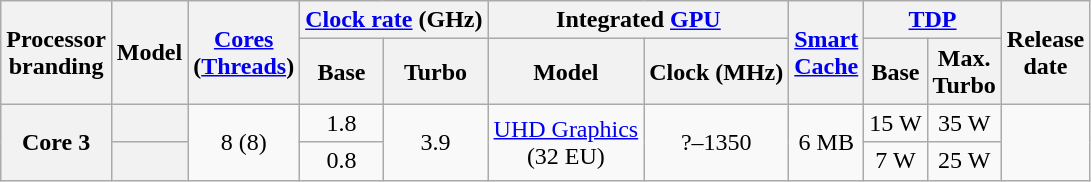<table class="wikitable sortable nowrap" style="text-align: center;">
<tr>
<th class="unsortable" rowspan="2">Processor<br>branding</th>
<th rowspan="2">Model</th>
<th class="unsortable" rowspan="2"><a href='#'>Cores</a><br>(<a href='#'>Threads</a>)</th>
<th colspan="2"><a href='#'>Clock rate</a> (GHz)</th>
<th colspan="2">Integrated <a href='#'>GPU</a></th>
<th class="unsortable" rowspan="2"><a href='#'>Smart<br>Cache</a></th>
<th colspan="2"><a href='#'>TDP</a></th>
<th rowspan="2">Release<br>date</th>
</tr>
<tr>
<th class="unsortable">Base</th>
<th class="unsortable">Turbo</th>
<th class="unsortable">Model</th>
<th class="unsortable">Clock (MHz)</th>
<th>Base</th>
<th class="unsortable">Max.<br>Turbo</th>
</tr>
<tr>
<th rowspan=2>Core 3</th>
<th style="text-align:left;" data-sort-value="sku2"></th>
<td rowspan=2>8 (8)</td>
<td>1.8</td>
<td rowspan=2>3.9</td>
<td rowspan=2><a href='#'>UHD Graphics</a><br>(32 EU)</td>
<td rowspan=2>?–1350</td>
<td rowspan=2>6 MB</td>
<td>15 W</td>
<td>35 W</td>
<td rowspan=2></td>
</tr>
<tr>
<th style="text-align:left;" data-sort-value="sku1"></th>
<td>0.8</td>
<td>7 W</td>
<td>25 W</td>
</tr>
</table>
